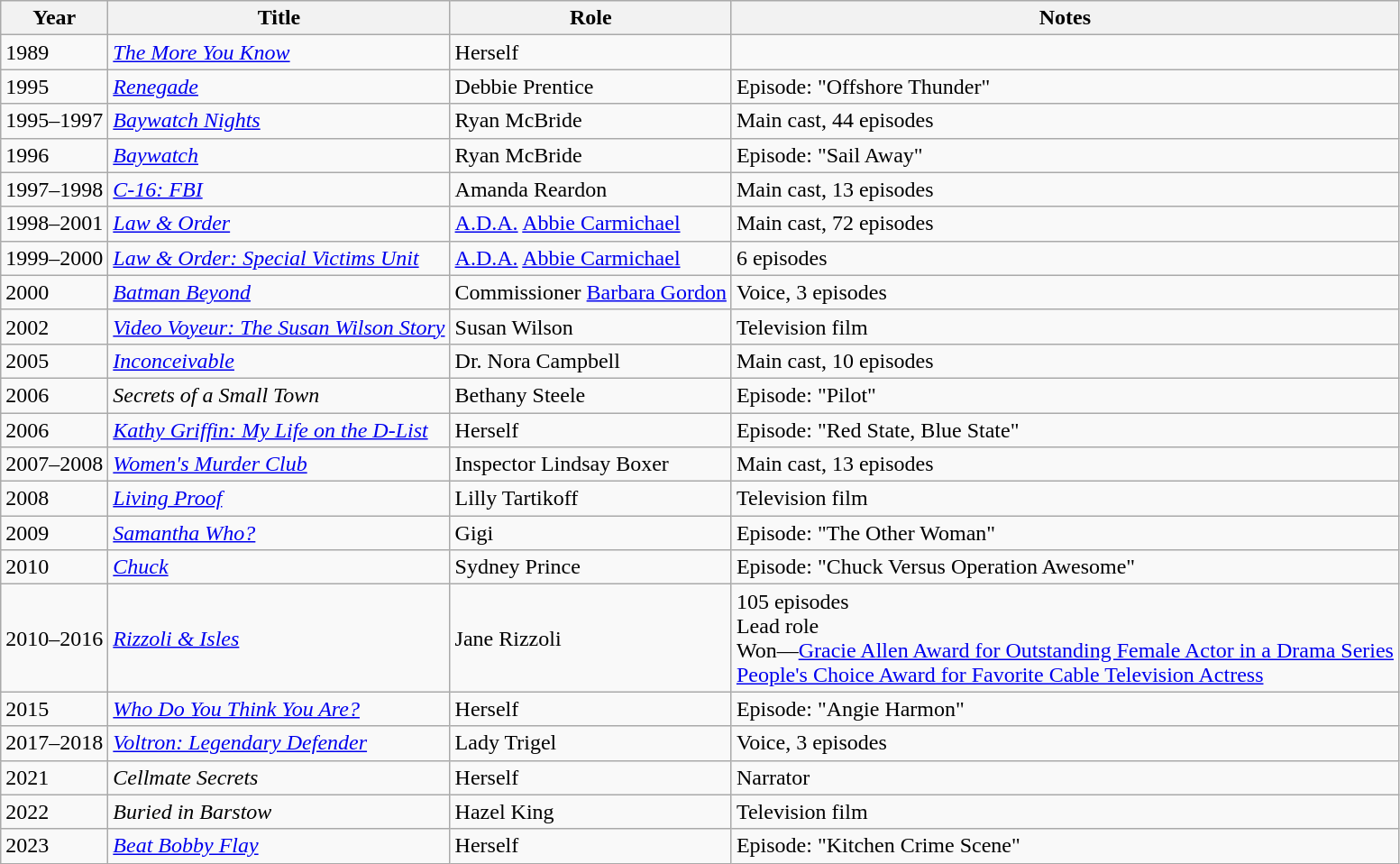<table class="wikitable sortable">
<tr>
<th>Year</th>
<th>Title</th>
<th>Role</th>
<th class="unsortable">Notes</th>
</tr>
<tr>
<td>1989</td>
<td><em><a href='#'>The More You Know</a></em></td>
<td>Herself</td>
<td></td>
</tr>
<tr>
<td>1995</td>
<td><em><a href='#'>Renegade</a></em></td>
<td>Debbie Prentice</td>
<td>Episode: "Offshore Thunder"</td>
</tr>
<tr>
<td>1995–1997</td>
<td><em><a href='#'>Baywatch Nights</a></em></td>
<td>Ryan McBride</td>
<td>Main cast, 44 episodes</td>
</tr>
<tr>
<td>1996</td>
<td><em><a href='#'>Baywatch</a></em></td>
<td>Ryan McBride</td>
<td>Episode: "Sail Away"</td>
</tr>
<tr>
<td>1997–1998</td>
<td><em><a href='#'>C-16: FBI</a></em></td>
<td>Amanda Reardon</td>
<td>Main cast, 13 episodes</td>
</tr>
<tr>
<td>1998–2001</td>
<td><em><a href='#'>Law & Order</a></em></td>
<td><a href='#'>A.D.A.</a> <a href='#'>Abbie Carmichael</a></td>
<td>Main cast, 72 episodes</td>
</tr>
<tr>
<td>1999–2000</td>
<td><em><a href='#'>Law & Order: Special Victims Unit</a></em></td>
<td><a href='#'>A.D.A.</a> <a href='#'>Abbie Carmichael</a></td>
<td>6 episodes</td>
</tr>
<tr>
<td>2000</td>
<td><em><a href='#'>Batman Beyond</a></em></td>
<td>Commissioner <a href='#'>Barbara Gordon</a></td>
<td>Voice, 3 episodes</td>
</tr>
<tr>
<td>2002</td>
<td><em><a href='#'>Video Voyeur: The Susan Wilson Story</a></em></td>
<td>Susan Wilson</td>
<td>Television film</td>
</tr>
<tr>
<td>2005</td>
<td><em><a href='#'>Inconceivable</a></em></td>
<td>Dr. Nora Campbell</td>
<td>Main cast, 10 episodes</td>
</tr>
<tr>
<td>2006</td>
<td><em>Secrets of a Small Town</em></td>
<td>Bethany Steele</td>
<td>Episode: "Pilot"</td>
</tr>
<tr>
<td>2006</td>
<td><em><a href='#'>Kathy Griffin: My Life on the D-List</a></em></td>
<td>Herself</td>
<td>Episode: "Red State, Blue State"</td>
</tr>
<tr>
<td>2007–2008</td>
<td><em><a href='#'>Women's Murder Club</a></em></td>
<td>Inspector Lindsay Boxer</td>
<td>Main cast, 13 episodes</td>
</tr>
<tr>
<td>2008</td>
<td><em><a href='#'>Living Proof</a></em></td>
<td>Lilly Tartikoff</td>
<td>Television film</td>
</tr>
<tr>
<td>2009</td>
<td><em><a href='#'>Samantha Who?</a></em></td>
<td>Gigi</td>
<td>Episode: "The Other Woman"</td>
</tr>
<tr>
<td>2010</td>
<td><em><a href='#'>Chuck</a></em></td>
<td>Sydney Prince</td>
<td>Episode: "Chuck Versus Operation Awesome"</td>
</tr>
<tr>
<td>2010–2016</td>
<td><em><a href='#'>Rizzoli & Isles</a></em></td>
<td>Jane Rizzoli</td>
<td>105 episodes<br> Lead role <br> Won—<a href='#'>Gracie Allen Award for Outstanding Female Actor in a Drama Series</a><br><a href='#'>People's Choice Award for Favorite Cable Television Actress</a></td>
</tr>
<tr>
<td>2015</td>
<td><em><a href='#'>Who Do You Think You Are?</a></em></td>
<td>Herself</td>
<td>Episode: "Angie Harmon"</td>
</tr>
<tr>
<td>2017–2018</td>
<td><em><a href='#'>Voltron: Legendary Defender</a></em></td>
<td>Lady Trigel</td>
<td>Voice, 3 episodes</td>
</tr>
<tr>
<td>2021</td>
<td><em>Cellmate Secrets</em></td>
<td>Herself</td>
<td>Narrator</td>
</tr>
<tr>
<td>2022</td>
<td><em>Buried in Barstow</em></td>
<td>Hazel King</td>
<td>Television film</td>
</tr>
<tr>
<td>2023</td>
<td><em><a href='#'>Beat Bobby Flay</a></em></td>
<td>Herself</td>
<td>Episode: "Kitchen Crime Scene"</td>
</tr>
</table>
